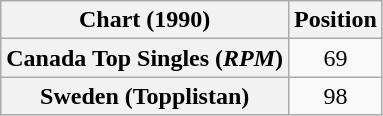<table class="wikitable plainrowheaders">
<tr>
<th>Chart (1990)</th>
<th>Position</th>
</tr>
<tr>
<th scope="row">Canada Top Singles (<em>RPM</em>)</th>
<td align="center">69</td>
</tr>
<tr>
<th scope="row">Sweden (Topplistan)</th>
<td align="center">98</td>
</tr>
</table>
